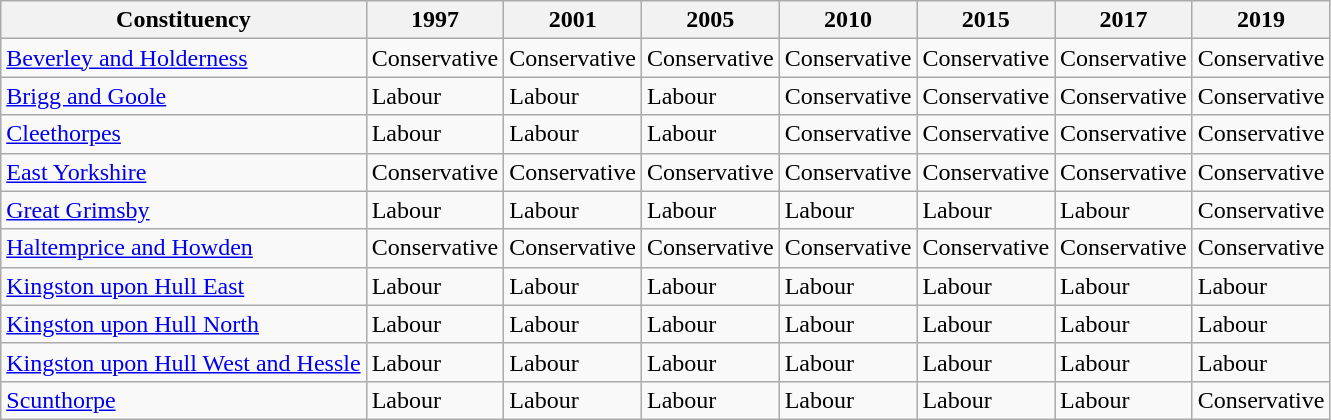<table class="wikitable">
<tr>
<th>Constituency</th>
<th>1997</th>
<th>2001</th>
<th>2005</th>
<th>2010</th>
<th>2015</th>
<th>2017</th>
<th>2019</th>
</tr>
<tr>
<td><a href='#'>Beverley and Holderness</a></td>
<td bgcolor=>Conservative</td>
<td bgcolor=>Conservative</td>
<td bgcolor=>Conservative</td>
<td bgcolor=>Conservative</td>
<td bgcolor=>Conservative</td>
<td bgcolor=>Conservative</td>
<td bgcolor=>Conservative</td>
</tr>
<tr>
<td><a href='#'>Brigg and Goole</a></td>
<td bgcolor=>Labour</td>
<td bgcolor=>Labour</td>
<td bgcolor=>Labour</td>
<td bgcolor=>Conservative</td>
<td bgcolor=>Conservative</td>
<td bgcolor=>Conservative</td>
<td bgcolor=>Conservative</td>
</tr>
<tr>
<td><a href='#'>Cleethorpes</a></td>
<td bgcolor=>Labour</td>
<td bgcolor=>Labour</td>
<td bgcolor=>Labour</td>
<td bgcolor=>Conservative</td>
<td bgcolor=>Conservative</td>
<td bgcolor=>Conservative</td>
<td bgcolor=>Conservative</td>
</tr>
<tr>
<td><a href='#'>East Yorkshire</a></td>
<td bgcolor=>Conservative</td>
<td bgcolor=>Conservative</td>
<td bgcolor=>Conservative</td>
<td bgcolor=>Conservative</td>
<td bgcolor=>Conservative</td>
<td bgcolor=>Conservative</td>
<td bgcolor=>Conservative</td>
</tr>
<tr>
<td><a href='#'>Great Grimsby</a></td>
<td bgcolor=>Labour</td>
<td bgcolor=>Labour</td>
<td bgcolor=>Labour</td>
<td bgcolor=>Labour</td>
<td bgcolor=>Labour</td>
<td bgcolor=>Labour</td>
<td bgcolor=>Conservative</td>
</tr>
<tr>
<td><a href='#'>Haltemprice and Howden</a></td>
<td bgcolor=>Conservative</td>
<td bgcolor=>Conservative</td>
<td bgcolor=>Conservative</td>
<td bgcolor=>Conservative</td>
<td bgcolor=>Conservative</td>
<td bgcolor=>Conservative</td>
<td bgcolor=>Conservative</td>
</tr>
<tr>
<td><a href='#'>Kingston upon Hull East</a></td>
<td bgcolor=>Labour</td>
<td bgcolor=>Labour</td>
<td bgcolor=>Labour</td>
<td bgcolor=>Labour</td>
<td bgcolor=>Labour</td>
<td bgcolor=>Labour</td>
<td bgcolor=>Labour</td>
</tr>
<tr>
<td><a href='#'>Kingston upon Hull North</a></td>
<td bgcolor=>Labour</td>
<td bgcolor=>Labour</td>
<td bgcolor=>Labour</td>
<td bgcolor=>Labour</td>
<td bgcolor=>Labour</td>
<td bgcolor=>Labour</td>
<td bgcolor=>Labour</td>
</tr>
<tr>
<td><a href='#'>Kingston upon Hull West and Hessle</a></td>
<td bgcolor=>Labour</td>
<td bgcolor=>Labour</td>
<td bgcolor=>Labour</td>
<td bgcolor=>Labour</td>
<td bgcolor=>Labour</td>
<td bgcolor=>Labour</td>
<td bgcolor=>Labour</td>
</tr>
<tr>
<td><a href='#'>Scunthorpe</a></td>
<td bgcolor=>Labour</td>
<td bgcolor=>Labour</td>
<td bgcolor=>Labour</td>
<td bgcolor=>Labour</td>
<td bgcolor=>Labour</td>
<td bgcolor=>Labour</td>
<td bgcolor=>Conservative</td>
</tr>
</table>
